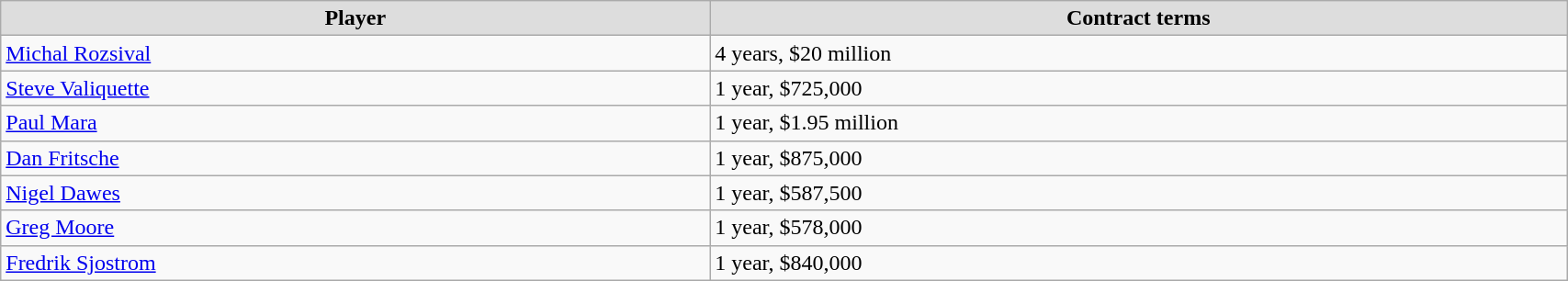<table class="wikitable" width=90%>
<tr align="center"  bgcolor="#dddddd">
<td><strong>Player</strong></td>
<td><strong>Contract terms</strong></td>
</tr>
<tr>
<td><a href='#'>Michal Rozsival</a></td>
<td>4 years, $20 million</td>
</tr>
<tr>
<td><a href='#'>Steve Valiquette</a></td>
<td>1 year, $725,000</td>
</tr>
<tr>
<td><a href='#'>Paul Mara</a></td>
<td>1 year, $1.95 million</td>
</tr>
<tr>
<td><a href='#'>Dan Fritsche</a></td>
<td>1 year, $875,000</td>
</tr>
<tr>
<td><a href='#'>Nigel Dawes</a></td>
<td>1 year, $587,500</td>
</tr>
<tr>
<td><a href='#'>Greg Moore</a></td>
<td>1 year, $578,000</td>
</tr>
<tr>
<td><a href='#'>Fredrik Sjostrom</a></td>
<td>1 year, $840,000</td>
</tr>
</table>
